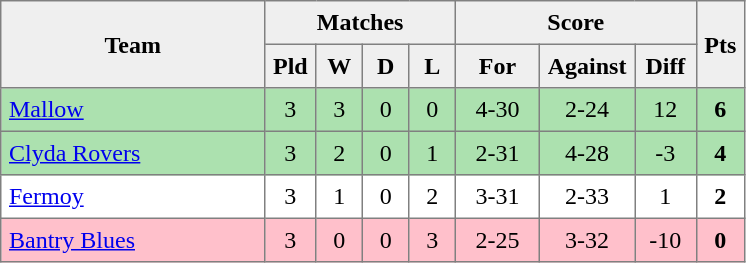<table style=border-collapse:collapse border=1 cellspacing=0 cellpadding=5>
<tr align=center bgcolor=#efefef>
<th rowspan=2 width=165>Team</th>
<th colspan=4>Matches</th>
<th colspan=3>Score</th>
<th rowspan=2width=20>Pts</th>
</tr>
<tr align=center bgcolor=#efefef>
<th width=20>Pld</th>
<th width=20>W</th>
<th width=20>D</th>
<th width=20>L</th>
<th width=45>For</th>
<th width=45>Against</th>
<th width=30>Diff</th>
</tr>
<tr align=center  style="background:#ACE1AF;">
<td style="text-align:left;"><a href='#'>Mallow</a></td>
<td>3</td>
<td>3</td>
<td>0</td>
<td>0</td>
<td>4-30</td>
<td>2-24</td>
<td>12</td>
<td><strong>6</strong></td>
</tr>
<tr align=center  style="background:#ACE1AF;">
<td style="text-align:left;"><a href='#'>Clyda Rovers</a></td>
<td>3</td>
<td>2</td>
<td>0</td>
<td>1</td>
<td>2-31</td>
<td>4-28</td>
<td>-3</td>
<td><strong>4</strong></td>
</tr>
<tr align=center>
<td style="text-align:left;"><a href='#'>Fermoy</a></td>
<td>3</td>
<td>1</td>
<td>0</td>
<td>2</td>
<td>3-31</td>
<td>2-33</td>
<td>1</td>
<td><strong>2</strong></td>
</tr>
<tr align=center style="background:#FFC0CB;">
<td style="text-align:left;"><a href='#'>Bantry Blues</a></td>
<td>3</td>
<td>0</td>
<td>0</td>
<td>3</td>
<td>2-25</td>
<td>3-32</td>
<td>-10</td>
<td><strong>0</strong></td>
</tr>
</table>
